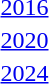<table>
<tr>
<td><a href='#'>2016</a></td>
<td></td>
<td></td>
<td></td>
</tr>
<tr>
<td><a href='#'>2020</a></td>
<td></td>
<td></td>
<td></td>
</tr>
<tr>
<td><a href='#'>2024</a></td>
<td></td>
<td></td>
<td></td>
</tr>
</table>
